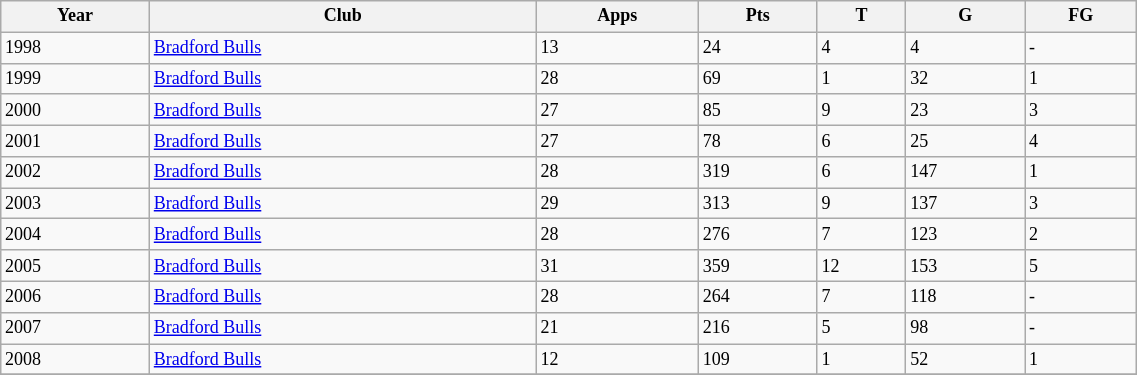<table class="wikitable" style="font-size:75%;" width="60%">
<tr>
<th>Year</th>
<th>Club</th>
<th>Apps</th>
<th>Pts</th>
<th>T</th>
<th>G</th>
<th>FG</th>
</tr>
<tr>
<td>1998</td>
<td><a href='#'>Bradford Bulls</a></td>
<td>13</td>
<td>24</td>
<td>4</td>
<td>4</td>
<td>-</td>
</tr>
<tr>
<td>1999</td>
<td><a href='#'>Bradford Bulls</a></td>
<td>28</td>
<td>69</td>
<td>1</td>
<td>32</td>
<td>1</td>
</tr>
<tr>
<td>2000</td>
<td><a href='#'>Bradford Bulls</a></td>
<td>27</td>
<td>85</td>
<td>9</td>
<td>23</td>
<td>3</td>
</tr>
<tr>
<td>2001</td>
<td><a href='#'>Bradford Bulls</a></td>
<td>27</td>
<td>78</td>
<td>6</td>
<td>25</td>
<td>4</td>
</tr>
<tr>
<td>2002</td>
<td><a href='#'>Bradford Bulls</a></td>
<td>28</td>
<td>319</td>
<td>6</td>
<td>147</td>
<td>1</td>
</tr>
<tr>
<td>2003</td>
<td><a href='#'>Bradford Bulls</a></td>
<td>29</td>
<td>313</td>
<td>9</td>
<td>137</td>
<td>3</td>
</tr>
<tr>
<td>2004</td>
<td><a href='#'>Bradford Bulls</a></td>
<td>28</td>
<td>276</td>
<td>7</td>
<td>123</td>
<td>2</td>
</tr>
<tr>
<td>2005</td>
<td><a href='#'>Bradford Bulls</a></td>
<td>31</td>
<td>359</td>
<td>12</td>
<td>153</td>
<td>5</td>
</tr>
<tr>
<td>2006</td>
<td><a href='#'>Bradford Bulls</a></td>
<td>28</td>
<td>264</td>
<td>7</td>
<td>118</td>
<td>-</td>
</tr>
<tr>
<td>2007</td>
<td><a href='#'>Bradford Bulls</a></td>
<td>21</td>
<td>216</td>
<td>5</td>
<td>98</td>
<td>-</td>
</tr>
<tr>
<td>2008</td>
<td><a href='#'>Bradford Bulls</a></td>
<td>12</td>
<td>109</td>
<td>1</td>
<td>52</td>
<td>1</td>
</tr>
<tr>
</tr>
</table>
